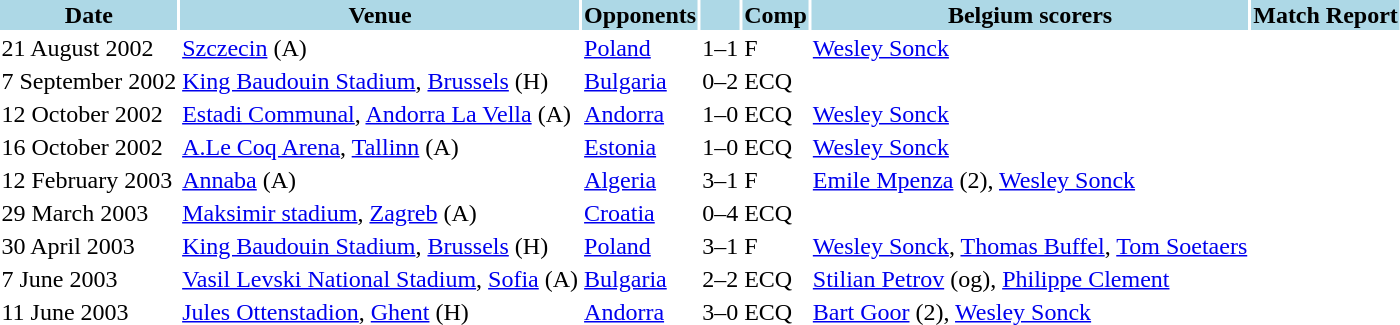<table>
<tr>
<th style="background: lightblue;">Date</th>
<th style="background: lightblue;">Venue</th>
<th style="background: lightblue;">Opponents</th>
<th style="background: lightblue;" align=center></th>
<th style="background: lightblue;" align=center>Comp</th>
<th style="background: lightblue;">Belgium scorers</th>
<th style="background: lightblue;">Match Report</th>
</tr>
<tr>
<td>21 August 2002</td>
<td><a href='#'>Szczecin</a> (A)</td>
<td><a href='#'>Poland</a></td>
<td>1–1</td>
<td>F</td>
<td><a href='#'>Wesley Sonck</a></td>
<td></td>
</tr>
<tr>
<td>7 September 2002</td>
<td><a href='#'>King Baudouin Stadium</a>, <a href='#'>Brussels</a> (H)</td>
<td><a href='#'>Bulgaria</a></td>
<td>0–2</td>
<td>ECQ</td>
<td></td>
<td></td>
</tr>
<tr>
<td>12 October 2002</td>
<td><a href='#'>Estadi Communal</a>, <a href='#'>Andorra La Vella</a> (A)</td>
<td><a href='#'>Andorra</a></td>
<td>1–0</td>
<td>ECQ</td>
<td><a href='#'>Wesley Sonck</a></td>
<td></td>
</tr>
<tr>
<td>16 October 2002</td>
<td><a href='#'>A.Le Coq Arena</a>, <a href='#'>Tallinn</a> (A)</td>
<td><a href='#'>Estonia</a></td>
<td>1–0</td>
<td>ECQ</td>
<td><a href='#'>Wesley Sonck</a></td>
<td></td>
</tr>
<tr>
<td>12 February 2003</td>
<td><a href='#'>Annaba</a> (A)</td>
<td><a href='#'>Algeria</a></td>
<td>3–1</td>
<td>F</td>
<td><a href='#'>Emile Mpenza</a> (2), <a href='#'>Wesley Sonck</a></td>
<td></td>
</tr>
<tr>
<td>29 March 2003</td>
<td><a href='#'>Maksimir stadium</a>, <a href='#'>Zagreb</a> (A)</td>
<td><a href='#'>Croatia</a></td>
<td>0–4</td>
<td>ECQ</td>
<td></td>
<td></td>
</tr>
<tr>
<td>30 April 2003</td>
<td><a href='#'>King Baudouin Stadium</a>, <a href='#'>Brussels</a> (H)</td>
<td><a href='#'>Poland</a></td>
<td>3–1</td>
<td>F</td>
<td><a href='#'>Wesley Sonck</a>, <a href='#'>Thomas Buffel</a>, <a href='#'>Tom Soetaers</a></td>
<td></td>
</tr>
<tr>
<td>7 June 2003</td>
<td><a href='#'>Vasil Levski National Stadium</a>, <a href='#'>Sofia</a> (A)</td>
<td><a href='#'>Bulgaria</a></td>
<td>2–2</td>
<td>ECQ</td>
<td><a href='#'>Stilian Petrov</a> (og), <a href='#'>Philippe Clement</a></td>
<td></td>
</tr>
<tr>
<td>11 June 2003</td>
<td><a href='#'>Jules Ottenstadion</a>, <a href='#'>Ghent</a> (H)</td>
<td><a href='#'>Andorra</a></td>
<td>3–0</td>
<td>ECQ</td>
<td><a href='#'>Bart Goor</a> (2), <a href='#'>Wesley Sonck</a></td>
<td> </td>
</tr>
</table>
